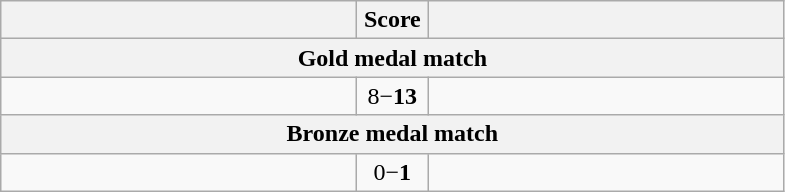<table class="wikitable" style="text-align: left; ">
<tr>
<th align="right" width="230"></th>
<th width="40">Score</th>
<th align="left" width="230"></th>
</tr>
<tr>
<th colspan=3>Gold medal match</th>
</tr>
<tr>
<td></td>
<td align="center">8−<strong>13</strong></td>
<td><strong></strong></td>
</tr>
<tr>
<th colspan=3>Bronze medal match</th>
</tr>
<tr>
<td></td>
<td align="center">0−<strong>1</strong></td>
<td><strong></strong></td>
</tr>
</table>
